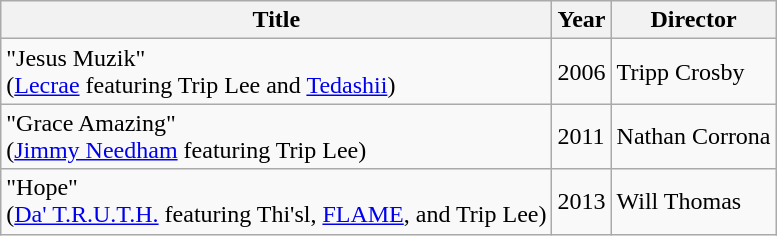<table class="wikitable">
<tr>
<th>Title</th>
<th>Year</th>
<th>Director</th>
</tr>
<tr>
<td>"Jesus Muzik" <br>(<a href='#'>Lecrae</a> featuring Trip Lee and <a href='#'>Tedashii</a>)</td>
<td>2006</td>
<td>Tripp Crosby</td>
</tr>
<tr>
<td>"Grace Amazing" <br>(<a href='#'>Jimmy Needham</a> featuring Trip Lee)</td>
<td>2011</td>
<td>Nathan Corrona</td>
</tr>
<tr>
<td>"Hope" <br>(<a href='#'>Da' T.R.U.T.H.</a> featuring Thi'sl, <a href='#'>FLAME</a>, and Trip Lee)</td>
<td>2013</td>
<td>Will Thomas</td>
</tr>
</table>
